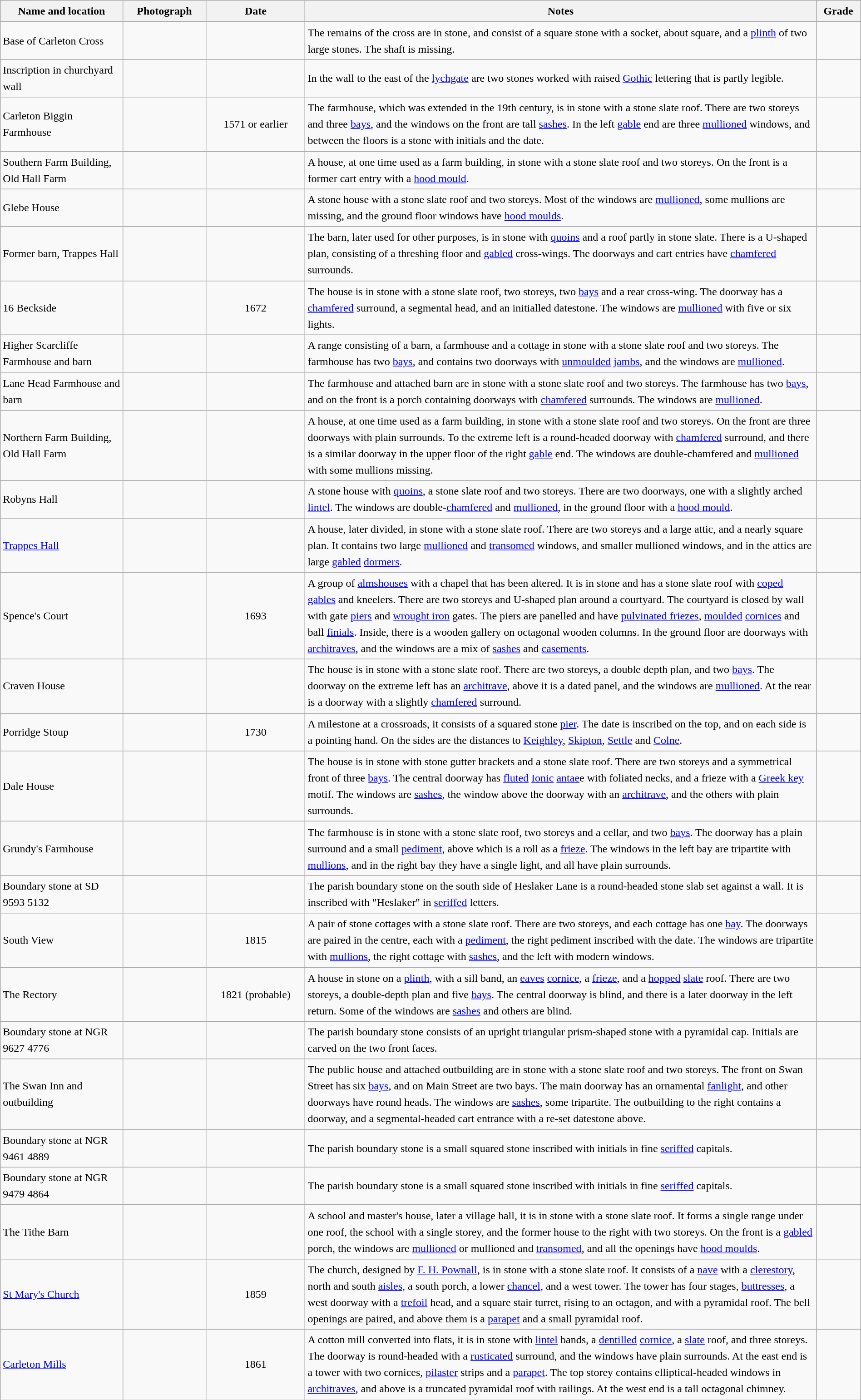<table class="wikitable sortable plainrowheaders" style="width:100%; border:0px; text-align:left; line-height:150%">
<tr>
<th scope="col"  style="width:150px">Name and location</th>
<th scope="col"  style="width:100px" class="unsortable">Photograph</th>
<th scope="col"  style="width:120px">Date</th>
<th scope="col"  style="width:650px" class="unsortable">Notes</th>
<th scope="col"  style="width:50px">Grade</th>
</tr>
<tr>
<td>Base of Carleton Cross<br><small></small></td>
<td></td>
<td align="center"></td>
<td>The remains of the cross are in stone, and consist of a square stone with a socket, about  square, and a <a href='#'>plinth</a> of two large stones.  The shaft is missing.</td>
<td align="center" ></td>
</tr>
<tr>
<td>Inscription in churchyard wall<br><small></small></td>
<td></td>
<td align="center"></td>
<td>In the wall to the east of the <a href='#'>lychgate</a> are two stones worked with raised <a href='#'>Gothic</a> lettering that is partly legible.</td>
<td align="center" ></td>
</tr>
<tr>
<td>Carleton Biggin Farmhouse<br><small></small></td>
<td></td>
<td align="center">1571 or earlier</td>
<td>The farmhouse, which was extended in the 19th century, is in stone with a stone slate roof.  There are two storeys and three <a href='#'>bays</a>, and the windows on the front are tall <a href='#'>sashes</a>.  In the left <a href='#'>gable</a> end are three <a href='#'>mullioned</a> windows, and between the floors is a stone with initials and the date.</td>
<td align="center" ></td>
</tr>
<tr>
<td>Southern Farm Building,<br>Old Hall Farm<br><small></small></td>
<td></td>
<td align="center"></td>
<td>A house, at one time used as a farm building, in stone with a stone slate roof and two storeys.  On the front is a former cart entry with a <a href='#'>hood mould</a>.</td>
<td align="center" ></td>
</tr>
<tr>
<td>Glebe House<br><small></small></td>
<td></td>
<td align="center"></td>
<td>A stone house with a stone slate roof and two storeys.  Most of the windows are <a href='#'>mullioned</a>, some mullions are missing, and the ground floor windows have <a href='#'>hood moulds</a>.</td>
<td align="center" ></td>
</tr>
<tr>
<td>Former barn, Trappes Hall<br><small></small></td>
<td></td>
<td align="center"></td>
<td>The barn, later used for other purposes, is in stone with <a href='#'>quoins</a> and a roof partly in stone slate.  There is a U-shaped plan, consisting of a threshing floor and <a href='#'>gabled</a> cross-wings.  The doorways and cart entries have <a href='#'>chamfered</a> surrounds.</td>
<td align="center" ></td>
</tr>
<tr>
<td>16 Beckside<br><small></small></td>
<td></td>
<td align="center">1672</td>
<td>The house is in stone with a stone slate roof, two storeys, two <a href='#'>bays</a> and a rear cross-wing.  The doorway has a <a href='#'>chamfered</a> surround, a segmental head, and an initialled datestone.  The windows are <a href='#'>mullioned</a> with five or six lights.</td>
<td align="center" ></td>
</tr>
<tr>
<td>Higher Scarcliffe Farmhouse and barn<br><small></small></td>
<td></td>
<td align="center"></td>
<td>A range consisting of a barn, a farmhouse and a cottage in stone with a stone slate roof and two storeys.  The farmhouse has two <a href='#'>bays</a>, and contains two doorways with <a href='#'>unmoulded</a> <a href='#'>jambs</a>, and the windows are <a href='#'>mullioned</a>.</td>
<td align="center" ></td>
</tr>
<tr>
<td>Lane Head Farmhouse and barn<br><small></small></td>
<td></td>
<td align="center"></td>
<td>The farmhouse and attached barn are in stone with a stone slate roof and two storeys.  The farmhouse has two <a href='#'>bays</a>, and on the front is a porch containing doorways with <a href='#'>chamfered</a> surrounds.  The windows are <a href='#'>mullioned</a>.</td>
<td align="center" ></td>
</tr>
<tr>
<td>Northern Farm Building,<br>Old Hall Farm<br><small></small></td>
<td></td>
<td align="center"></td>
<td>A house, at one time used as a farm building, in stone with a stone slate roof and two storeys.  On the front are three doorways with plain surrounds. To the extreme left is a round-headed doorway with <a href='#'>chamfered</a> surround, and there is a similar doorway in the upper floor of the right <a href='#'>gable</a> end.  The windows are double-chamfered and <a href='#'>mullioned</a> with some mullions missing.</td>
<td align="center" ></td>
</tr>
<tr>
<td>Robyns Hall<br><small></small></td>
<td></td>
<td align="center"></td>
<td>A stone house with <a href='#'>quoins</a>, a stone slate roof and two storeys.  There are two doorways, one with a slightly arched <a href='#'>lintel</a>.  The windows are double-<a href='#'>chamfered</a> and <a href='#'>mullioned</a>, in the ground floor with a <a href='#'>hood mould</a>.</td>
<td align="center" ></td>
</tr>
<tr>
<td><a href='#'>Trappes Hall</a><br><small></small></td>
<td></td>
<td align="center"></td>
<td>A house, later divided, in stone with a stone slate roof.  There are two storeys and a large attic, and a nearly square plan.  It contains two large <a href='#'>mullioned</a> and <a href='#'>transomed</a> windows, and smaller mullioned windows, and in the attics are large <a href='#'>gabled</a> <a href='#'>dormers</a>.</td>
<td align="center" ></td>
</tr>
<tr>
<td>Spence's Court<br><small></small></td>
<td></td>
<td align="center">1693</td>
<td>A group of <a href='#'>almshouses</a> with a chapel that has been altered.  It is in stone and has a stone slate roof with <a href='#'>coped</a> <a href='#'>gables</a> and kneelers.  There are two storeys and U-shaped plan around a courtyard.  The courtyard is closed by  wall with gate <a href='#'>piers</a> and <a href='#'>wrought iron</a> gates.  The piers are panelled and have <a href='#'>pulvinated friezes</a>, <a href='#'>moulded</a> <a href='#'>cornices</a> and ball <a href='#'>finials</a>.  Inside, there is a wooden gallery on octagonal wooden columns.  In the ground floor are doorways with <a href='#'>architraves</a>, and the windows are a mix of <a href='#'>sashes</a> and <a href='#'>casements</a>.</td>
<td align="center" ></td>
</tr>
<tr>
<td>Craven House<br><small></small></td>
<td></td>
<td align="center"></td>
<td>The house is in stone with a stone slate roof.  There are two storeys, a double depth plan, and two <a href='#'>bays</a>.  The doorway on the extreme left has an <a href='#'>architrave</a>, above it is a dated panel, and the windows are <a href='#'>mullioned</a>.  At the rear is a doorway with a slightly <a href='#'>chamfered</a> surround.</td>
<td align="center" ></td>
</tr>
<tr>
<td>Porridge Stoup<br><small></small></td>
<td></td>
<td align="center">1730</td>
<td>A milestone at a crossroads, it consists of a squared stone <a href='#'>pier</a>.  The date is inscribed on the top, and on each side is a pointing hand.  On the sides are the distances to <a href='#'>Keighley</a>, <a href='#'>Skipton</a>, <a href='#'>Settle</a> and <a href='#'>Colne</a>.</td>
<td align="center" ></td>
</tr>
<tr>
<td>Dale House<br><small></small></td>
<td></td>
<td align="center"></td>
<td>The house is in stone with stone gutter brackets and a stone slate roof.  There are two storeys and a symmetrical front of three <a href='#'>bays</a>.  The central doorway has <a href='#'>fluted</a> <a href='#'>Ionic</a> <a href='#'>antae</a>e with foliated necks, and a frieze with a <a href='#'>Greek key</a> motif.  The windows are <a href='#'>sashes</a>, the window above the doorway with an <a href='#'>architrave</a>, and the others with plain surrounds.</td>
<td align="center" ></td>
</tr>
<tr>
<td>Grundy's Farmhouse<br><small></small></td>
<td></td>
<td align="center"></td>
<td>The farmhouse is in stone with a stone slate roof, two storeys and a cellar, and two <a href='#'>bays</a>.  The doorway has a plain surround and a small <a href='#'>pediment</a>, above which is a roll as a <a href='#'>frieze</a>.  The windows in the left bay are tripartite with <a href='#'>mullions</a>, and in the right bay they have a single light, and all have plain surrounds.</td>
<td align="center" ></td>
</tr>
<tr>
<td>Boundary stone at SD 9593 5132<br><small></small></td>
<td></td>
<td align="center"></td>
<td>The parish boundary stone on the south side of Heslaker Lane is a round-headed stone slab set against a wall.  It is inscribed with "Heslaker" in <a href='#'>seriffed</a> letters.</td>
<td align="center" ></td>
</tr>
<tr>
<td>South View<br><small></small></td>
<td></td>
<td align="center">1815</td>
<td>A pair of stone cottages with a stone slate roof.  There are two storeys, and each cottage has one <a href='#'>bay</a>.  The doorways are paired in the centre, each with a <a href='#'>pediment</a>, the right pediment inscribed with the date.  The windows are tripartite with <a href='#'>mullions</a>, the right cottage with <a href='#'>sashes</a>, and the left with modern windows.</td>
<td align="center" ></td>
</tr>
<tr>
<td>The Rectory<br><small></small></td>
<td></td>
<td align="center">1821 (probable)</td>
<td>A house in stone on a <a href='#'>plinth</a>, with a sill band, an <a href='#'>eaves</a> <a href='#'>cornice</a>, a <a href='#'>frieze</a>, and a <a href='#'>hopped</a> <a href='#'>slate</a> roof.  There are two storeys, a double-depth plan and five <a href='#'>bays</a>.  The central doorway is blind, and there is a later doorway in the left return.  Some of the windows are <a href='#'>sashes</a> and others are blind.</td>
<td align="center" ></td>
</tr>
<tr>
<td>Boundary stone at NGR 9627 4776<br><small></small></td>
<td></td>
<td align="center"></td>
<td>The parish boundary stone consists of an upright triangular prism-shaped stone with a pyramidal cap.  Initials are carved on the two front faces.</td>
<td align="center" ></td>
</tr>
<tr>
<td>The Swan Inn and outbuilding<br><small></small></td>
<td></td>
<td align="center"></td>
<td>The public house and attached outbuilding are in stone with a stone slate roof and two storeys.  The front on Swan Street has six <a href='#'>bays</a>, and on Main Street are two bays.  The main doorway has an ornamental <a href='#'>fanlight</a>, and other doorways have round heads.  The windows are <a href='#'>sashes</a>, some tripartite.  The outbuilding to the right contains a doorway, and a segmental-headed cart entrance with a re-set datestone above.</td>
<td align="center" ></td>
</tr>
<tr>
<td>Boundary stone at NGR 9461 4889<br><small></small></td>
<td></td>
<td align="center"></td>
<td>The parish boundary stone is a small squared stone inscribed with initials in fine <a href='#'>seriffed</a> capitals.</td>
<td align="center" ></td>
</tr>
<tr>
<td>Boundary stone at NGR 9479 4864<br><small></small></td>
<td></td>
<td align="center"></td>
<td>The parish boundary stone is a small squared stone inscribed with initials in fine <a href='#'>seriffed</a> capitals.</td>
<td align="center" ></td>
</tr>
<tr>
<td>The Tithe Barn<br><small></small></td>
<td></td>
<td align="center"></td>
<td>A school and master's house, later a village hall, it is in stone with a stone slate roof.  It forms a single range under one roof, the school with a single storey, and the former house to the right with two storeys.  On the front is a <a href='#'>gabled</a> porch, the windows are <a href='#'>mullioned</a> or mullioned and <a href='#'>transomed</a>, and all the openings have <a href='#'>hood moulds</a>.</td>
<td align="center" ></td>
</tr>
<tr>
<td><a href='#'>St Mary's Church</a><br><small></small></td>
<td></td>
<td align="center">1859</td>
<td>The church, designed by <a href='#'>F. H. Pownall</a>, is in stone with a stone slate roof.  It consists of a <a href='#'>nave</a> with a <a href='#'>clerestory</a>, north and south <a href='#'>aisles</a>, a south porch, a lower <a href='#'>chancel</a>, and a west tower.  The tower has four stages, <a href='#'>buttresses</a>, a west doorway with a <a href='#'>trefoil</a> head, and a square stair turret, rising to an octagon, and with a pyramidal roof.  The bell openings are paired, and above them is a <a href='#'>parapet</a> and a small pyramidal roof.</td>
<td align="center" ></td>
</tr>
<tr>
<td><a href='#'>Carleton Mills</a><br><small></small></td>
<td></td>
<td align="center">1861</td>
<td>A cotton mill converted into flats, it is in stone with <a href='#'>lintel</a> bands, a <a href='#'>dentilled</a> <a href='#'>cornice</a>, a <a href='#'>slate</a> roof, and three storeys.  The doorway is round-headed with a <a href='#'>rusticated</a> surround, and the windows have plain surrounds.  At the east end is a tower with two cornices, <a href='#'>pilaster</a> strips and a <a href='#'>parapet</a>.  The top storey contains elliptical-headed windows in <a href='#'>architraves</a>, and above is a truncated pyramidal roof with railings.  At the west end is a tall octagonal chimney.</td>
<td align="center" ></td>
</tr>
<tr>
</tr>
</table>
